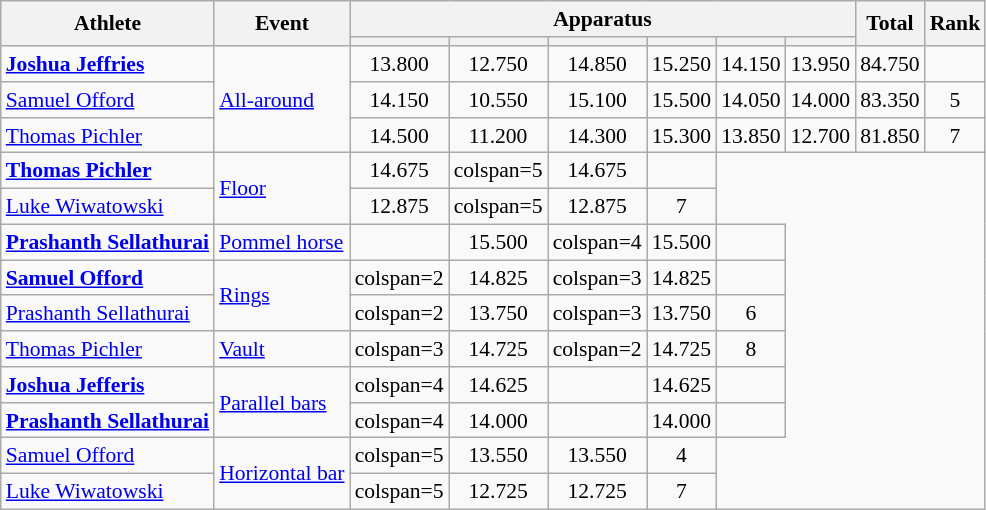<table class="wikitable" style="font-size:90%">
<tr>
<th rowspan=2>Athlete</th>
<th rowspan=2>Event</th>
<th colspan =6>Apparatus</th>
<th rowspan=2>Total</th>
<th rowspan=2>Rank</th>
</tr>
<tr style="font-size:95%">
<th></th>
<th></th>
<th></th>
<th></th>
<th></th>
<th></th>
</tr>
<tr align=center>
<td align=left><strong><a href='#'>Joshua Jeffries</a></strong></td>
<td align=left rowspan=3><a href='#'>All-around</a></td>
<td>13.800</td>
<td>12.750</td>
<td>14.850</td>
<td>15.250</td>
<td>14.150</td>
<td>13.950</td>
<td>84.750</td>
<td></td>
</tr>
<tr align=center>
<td align=left><a href='#'>Samuel Offord</a></td>
<td>14.150</td>
<td>10.550</td>
<td>15.100</td>
<td>15.500</td>
<td>14.050</td>
<td>14.000</td>
<td>83.350</td>
<td>5</td>
</tr>
<tr align=center>
<td align=left><a href='#'>Thomas Pichler</a></td>
<td>14.500</td>
<td>11.200</td>
<td>14.300</td>
<td>15.300</td>
<td>13.850</td>
<td>12.700</td>
<td>81.850</td>
<td>7</td>
</tr>
<tr align=center>
<td align=left><strong><a href='#'>Thomas Pichler</a></strong></td>
<td align=left rowspan=2><a href='#'>Floor</a></td>
<td>14.675</td>
<td>colspan=5 </td>
<td>14.675</td>
<td></td>
</tr>
<tr align=center>
<td align=left><a href='#'>Luke Wiwatowski</a></td>
<td>12.875</td>
<td>colspan=5 </td>
<td>12.875</td>
<td>7</td>
</tr>
<tr align=center>
<td align=left><strong><a href='#'>Prashanth Sellathurai</a></strong></td>
<td align=left><a href='#'>Pommel horse</a></td>
<td></td>
<td>15.500</td>
<td>colspan=4 </td>
<td>15.500</td>
<td></td>
</tr>
<tr align=center>
<td align=left><strong><a href='#'>Samuel Offord</a></strong></td>
<td align=left rowspan=2><a href='#'>Rings</a></td>
<td>colspan=2 </td>
<td>14.825</td>
<td>colspan=3 </td>
<td>14.825</td>
<td></td>
</tr>
<tr align=center>
<td align=left><a href='#'>Prashanth Sellathurai</a></td>
<td>colspan=2 </td>
<td>13.750</td>
<td>colspan=3 </td>
<td>13.750</td>
<td>6</td>
</tr>
<tr align=center>
<td align=left><a href='#'>Thomas Pichler</a></td>
<td align=left><a href='#'>Vault</a></td>
<td>colspan=3 </td>
<td>14.725</td>
<td>colspan=2 </td>
<td>14.725</td>
<td>8</td>
</tr>
<tr align=center>
<td align=left><strong><a href='#'>Joshua Jefferis</a></strong></td>
<td align=left rowspan=2><a href='#'>Parallel bars</a></td>
<td>colspan=4 </td>
<td>14.625</td>
<td></td>
<td>14.625</td>
<td></td>
</tr>
<tr align=center>
<td align=left><strong><a href='#'>Prashanth Sellathurai</a></strong></td>
<td>colspan=4 </td>
<td>14.000</td>
<td></td>
<td>14.000</td>
<td></td>
</tr>
<tr align=center>
<td align=left><a href='#'>Samuel Offord</a></td>
<td align=left rowspan=2><a href='#'>Horizontal bar</a></td>
<td>colspan=5 </td>
<td>13.550</td>
<td>13.550</td>
<td>4</td>
</tr>
<tr align=center>
<td align=left><a href='#'>Luke Wiwatowski</a></td>
<td>colspan=5 </td>
<td>12.725</td>
<td>12.725</td>
<td>7</td>
</tr>
</table>
